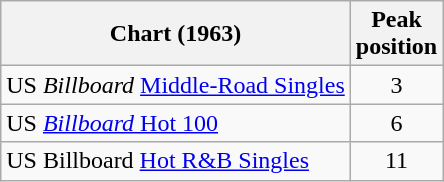<table class="wikitable sortable">
<tr>
<th>Chart (1963)</th>
<th>Peak<br>position</th>
</tr>
<tr>
<td align="left">US <em>Billboard</em> <a href='#'>Middle-Road Singles</a></td>
<td align="center">3</td>
</tr>
<tr>
<td align="left">US <a href='#'><em>Billboard</em> Hot 100</a></td>
<td align="center">6</td>
</tr>
<tr>
<td align="left">US  Billboard <a href='#'>Hot R&B Singles</a></td>
<td align="center">11</td>
</tr>
</table>
